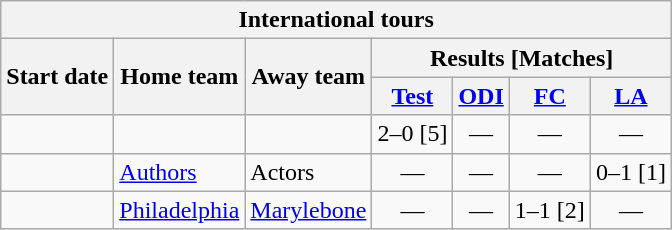<table class="wikitable">
<tr>
<th colspan="7">International tours</th>
</tr>
<tr>
<th rowspan="2">Start date</th>
<th rowspan="2">Home team</th>
<th rowspan="2">Away team</th>
<th colspan="4">Results [Matches]</th>
</tr>
<tr>
<th><a href='#'>Test</a></th>
<th><a href='#'>ODI</a></th>
<th><a href='#'>FC</a></th>
<th><a href='#'>LA</a></th>
</tr>
<tr>
<td><a href='#'></a></td>
<td></td>
<td></td>
<td>2–0 [5]</td>
<td ; style="text-align:center">—</td>
<td ; style="text-align:center">—</td>
<td ; style="text-align:center">—</td>
</tr>
<tr>
<td><a href='#'></a></td>
<td><a href='#'>Authors</a></td>
<td>Actors</td>
<td ; style="text-align:center">—</td>
<td ; style="text-align:center">—</td>
<td ; style="text-align:center">—</td>
<td>0–1 [1]</td>
</tr>
<tr>
<td><a href='#'></a></td>
<td> <a href='#'>Philadelphia</a></td>
<td><a href='#'>Marylebone</a></td>
<td ; style="text-align:center">—</td>
<td ; style="text-align:center">—</td>
<td>1–1 [2]</td>
<td ; style="text-align:center">—</td>
</tr>
</table>
